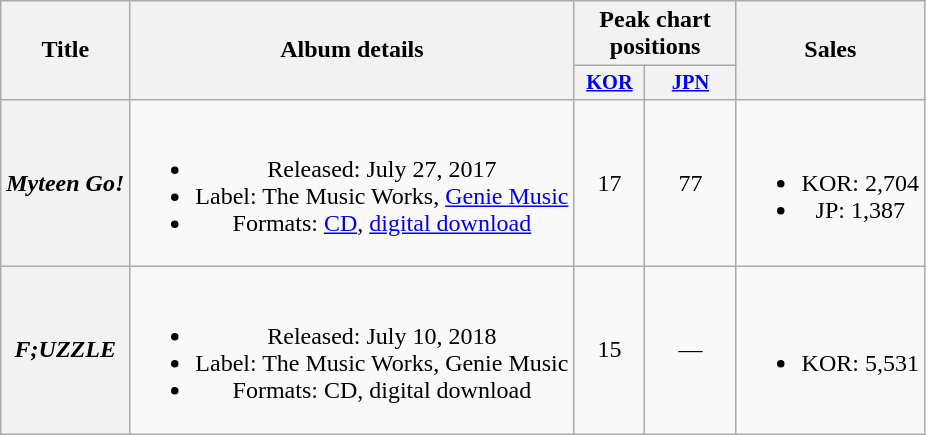<table class="wikitable plainrowheaders" style="text-align:center;">
<tr>
<th scope="col" rowspan="2">Title</th>
<th scope="col" rowspan="2">Album details</th>
<th scope="col" colspan="2">Peak chart positions</th>
<th scope="col" rowspan="2">Sales</th>
</tr>
<tr>
<th scope="col" style="width:3em;font-size:85%;"><a href='#'>KOR</a><br></th>
<th scope="col" style="width:4em;font-size:85%;"><a href='#'>JPN</a><br></th>
</tr>
<tr>
<th scope="row"><em>Myteen Go!</em></th>
<td><br><ul><li>Released: July 27, 2017</li><li>Label: The Music Works, <a href='#'>Genie Music</a></li><li>Formats: <a href='#'>CD</a>, <a href='#'>digital download</a></li></ul></td>
<td>17</td>
<td>77</td>
<td><br><ul><li>KOR: 2,704</li><li>JP: 1,387</li></ul></td>
</tr>
<tr>
<th scope="row"><em>F;UZZLE</em></th>
<td><br><ul><li>Released: July 10, 2018</li><li>Label: The Music Works, Genie Music</li><li>Formats: CD, digital download</li></ul></td>
<td>15</td>
<td>—</td>
<td><br><ul><li>KOR: 5,531</li></ul></td>
</tr>
</table>
